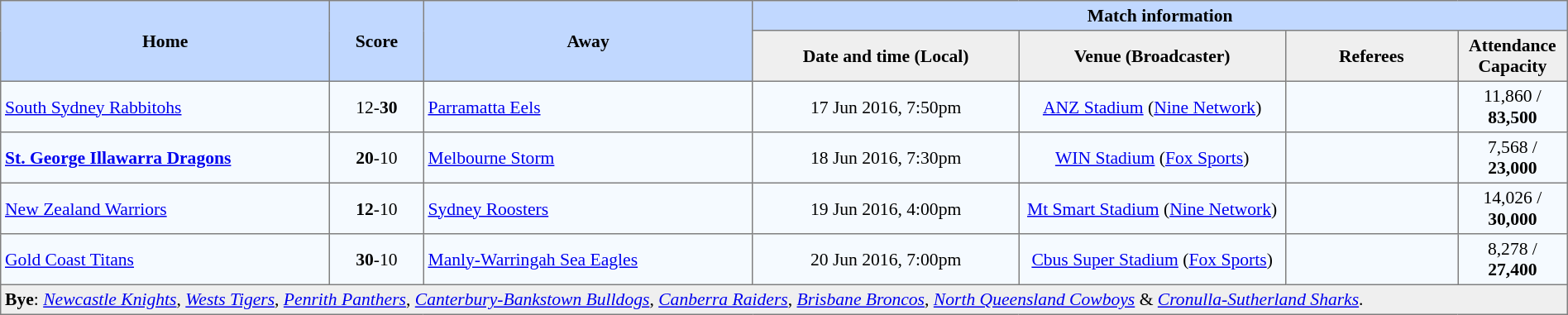<table border="1" cellpadding="3" cellspacing="0" style="border-collapse:collapse; font-size:90%; width:100%;">
<tr style="background:#c1d8ff;">
<th rowspan="2" style="width:21%;">Home</th>
<th rowspan="2" style="width:6%;">Score</th>
<th rowspan="2" style="width:21%;">Away</th>
<th colspan=6>Match information</th>
</tr>
<tr style="background:#efefef;">
<th width=17%>Date and time (Local)</th>
<th width="17%">Venue (Broadcaster)</th>
<th width=11%>Referees</th>
<th width=7%>Attendance <strong>Capacity</strong></th>
</tr>
<tr style="text-align:center; background:#f5faff;">
<td align="left"> <a href='#'>South Sydney Rabbitohs</a></td>
<td>12-<strong>30</strong></td>
<td align="left"> <a href='#'>Parramatta Eels</a></td>
<td>17 Jun 2016, 7:50pm</td>
<td><a href='#'>ANZ Stadium</a>  (<a href='#'>Nine Network</a>)</td>
<td></td>
<td>11,860  / <strong>83,500</strong></td>
</tr>
<tr style="text-align:center; background:#f5faff;">
<td align="left"><strong> <a href='#'>St. George Illawarra Dragons</a></strong></td>
<td><strong>20</strong>-10</td>
<td align="left"> <a href='#'>Melbourne Storm</a></td>
<td>18 Jun 2016, 7:30pm</td>
<td><a href='#'>WIN Stadium</a>  (<a href='#'>Fox Sports</a>)</td>
<td></td>
<td>7,568 / <strong>23,000</strong></td>
</tr>
<tr style="text-align:center; background:#f5faff;">
<td align="left"> <a href='#'>New Zealand Warriors</a></td>
<td><strong>12</strong>-10</td>
<td align="left"> <a href='#'>Sydney Roosters</a></td>
<td>19 Jun 2016, 4:00pm</td>
<td><a href='#'>Mt Smart Stadium</a>  (<a href='#'>Nine Network</a>)</td>
<td></td>
<td>14,026 / <strong>30,000</strong></td>
</tr>
<tr style="text-align:center; background:#f5faff;">
<td align="left"> <a href='#'>Gold Coast Titans</a></td>
<td><strong>30</strong>-10</td>
<td align="left"><a href='#'>Manly-Warringah Sea Eagles</a></td>
<td>20 Jun 2016, 7:00pm</td>
<td><a href='#'>Cbus Super Stadium</a>  (<a href='#'>Fox Sports</a>)</td>
<td></td>
<td>8,278 / <strong>27,400</strong></td>
</tr>
<tr style="text-align:center; background:#efefef;">
<td colspan="7" align="left"><strong>Bye</strong>: <em><a href='#'>Newcastle Knights</a></em>, <em><a href='#'>Wests Tigers</a></em>, <em><a href='#'>Penrith Panthers</a></em>, <em><a href='#'>Canterbury-Bankstown Bulldogs</a></em>, <em><a href='#'>Canberra Raiders</a></em>, <em><a href='#'>Brisbane Broncos</a></em>, <em><a href='#'>North Queensland Cowboys</a></em> & <em><a href='#'>Cronulla-Sutherland Sharks</a></em>.</td>
</tr>
</table>
